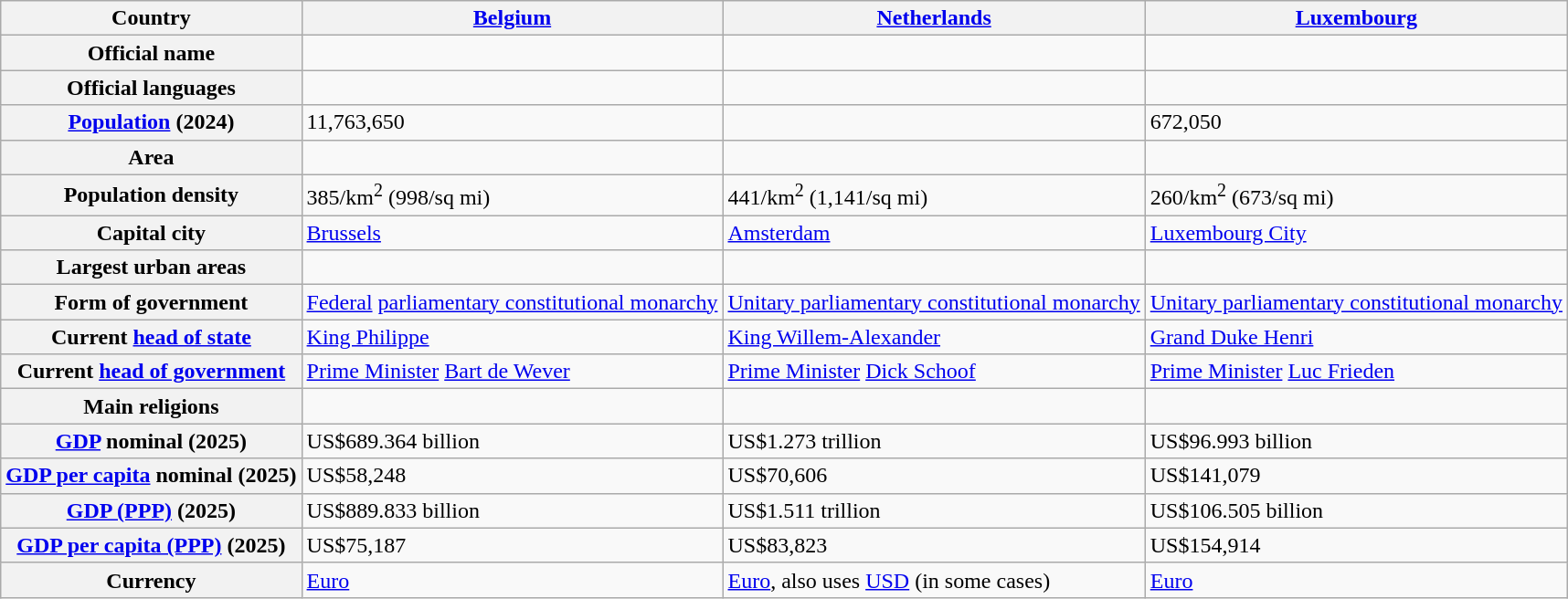<table class="wikitable">
<tr>
<th>Country</th>
<th scope="col"><a href='#'>Belgium</a></th>
<th scope="col"><a href='#'>Netherlands</a></th>
<th scope="col"><a href='#'>Luxembourg</a></th>
</tr>
<tr>
<th scope="row">Official name</th>
<td></td>
<td></td>
<td></td>
</tr>
<tr>
<th scope="row">Official languages</th>
<td></td>
<td></td>
<td></td>
</tr>
<tr>
<th scope="row"><a href='#'>Population</a> (2024)</th>
<td> 11,763,650</td>
<td> </td>
<td> 672,050</td>
</tr>
<tr>
<th scope="row">Area</th>
<td></td>
<td></td>
<td></td>
</tr>
<tr>
<th scope="row">Population density</th>
<td>385/km<sup>2</sup> (998/sq mi)</td>
<td>441/km<sup>2</sup> (1,141/sq mi)</td>
<td>260/km<sup>2</sup> (673/sq mi)</td>
</tr>
<tr>
<th scope="row">Capital city</th>
<td><a href='#'>Brussels</a></td>
<td><a href='#'>Amsterdam</a></td>
<td><a href='#'>Luxembourg City</a></td>
</tr>
<tr>
<th scope="row">Largest urban areas</th>
<td></td>
<td></td>
<td></td>
</tr>
<tr>
<th scope="row">Form of government</th>
<td><a href='#'>Federal</a> <a href='#'>parliamentary constitutional monarchy</a></td>
<td><a href='#'>Unitary parliamentary constitutional monarchy</a></td>
<td><a href='#'>Unitary parliamentary constitutional monarchy</a></td>
</tr>
<tr>
<th scope="row">Current <a href='#'>head of state</a></th>
<td><a href='#'>King Philippe</a></td>
<td><a href='#'>King Willem-Alexander</a></td>
<td><a href='#'>Grand Duke Henri</a></td>
</tr>
<tr>
<th scope="row">Current <a href='#'>head of government</a></th>
<td><a href='#'>Prime Minister</a> <a href='#'>Bart de Wever</a></td>
<td><a href='#'>Prime Minister</a> <a href='#'>Dick Schoof</a></td>
<td><a href='#'>Prime Minister</a> <a href='#'>Luc Frieden</a></td>
</tr>
<tr>
<th scope="row">Main religions</th>
<td></td>
<td></td>
<td></td>
</tr>
<tr>
<th scope="row"><a href='#'>GDP</a> nominal (2025)</th>
<td> US$689.364 billion</td>
<td> US$1.273 trillion</td>
<td> US$96.993 billion</td>
</tr>
<tr>
<th scope="row"><a href='#'>GDP per capita</a> nominal (2025)</th>
<td> US$58,248</td>
<td> US$70,606</td>
<td> US$141,079</td>
</tr>
<tr>
<th scope="row"><a href='#'>GDP (PPP)</a> (2025)</th>
<td> US$889.833 billion</td>
<td> US$1.511 trillion</td>
<td> US$106.505 billion</td>
</tr>
<tr>
<th scope="row"><a href='#'>GDP per capita (PPP)</a> (2025)</th>
<td> US$75,187</td>
<td> US$83,823</td>
<td> US$154,914</td>
</tr>
<tr>
<th scope="row">Currency</th>
<td><a href='#'>Euro</a></td>
<td><a href='#'>Euro</a>, also uses <a href='#'>USD</a> (in some cases)</td>
<td><a href='#'>Euro</a></td>
</tr>
</table>
